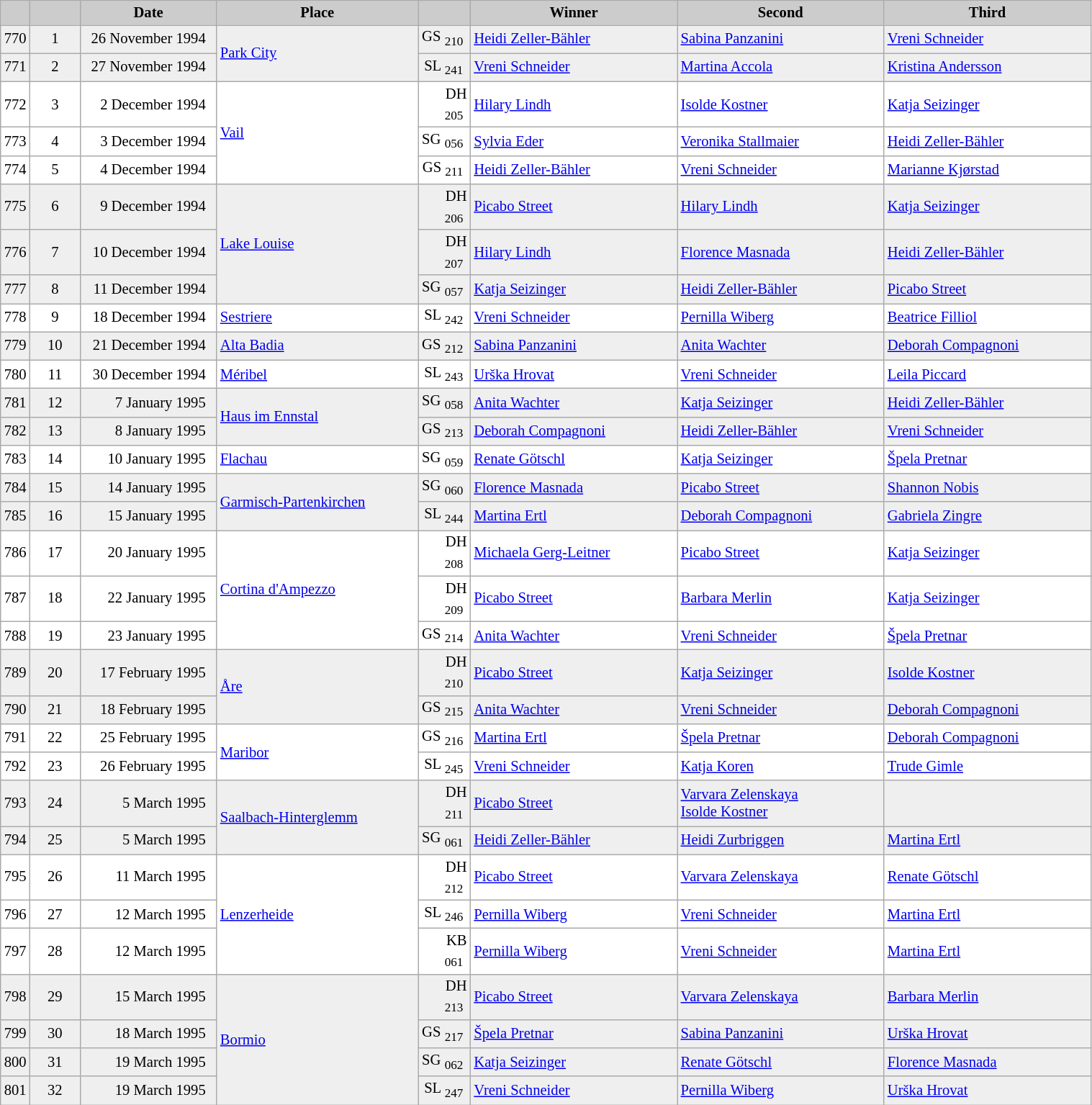<table class="wikitable plainrowheaders" style="background:#fff; font-size:86%; line-height:16px; border:grey solid 1px; border-collapse:collapse;">
<tr style="background:#ccc; text-align:center;">
<td align="center" width="13"></td>
<td align="center" width="40"></td>
<td align="center" width="120"><strong>Date</strong></td>
<td align="center" width="180"><strong>Place</strong></td>
<td align="center" width="42"></td>
<td align="center" width="185"><strong>Winner</strong></td>
<td align="center" width="185"><strong>Second</strong></td>
<td align="center" width="185"><strong>Third</strong></td>
</tr>
<tr bgcolor="#EFEFEF">
<td align=center>770</td>
<td align=center>1</td>
<td align=right>26 November 1994  </td>
<td rowspan=2> <a href='#'>Park City</a></td>
<td align=right>GS <sub>210</sub> </td>
<td> <a href='#'>Heidi Zeller-Bähler</a></td>
<td> <a href='#'>Sabina Panzanini</a></td>
<td> <a href='#'>Vreni Schneider</a></td>
</tr>
<tr bgcolor="#EFEFEF">
<td align=center>771</td>
<td align=center>2</td>
<td align=right>27 November 1994  </td>
<td align=right>SL <sub>241</sub> </td>
<td> <a href='#'>Vreni Schneider</a></td>
<td> <a href='#'>Martina Accola</a></td>
<td> <a href='#'>Kristina Andersson</a></td>
</tr>
<tr>
<td align=center>772</td>
<td align=center>3</td>
<td align=right>2 December 1994  </td>
<td rowspan=3> <a href='#'>Vail</a></td>
<td align=right>DH <sub>205</sub> </td>
<td> <a href='#'>Hilary Lindh</a></td>
<td> <a href='#'>Isolde Kostner</a></td>
<td> <a href='#'>Katja Seizinger</a></td>
</tr>
<tr>
<td align=center>773</td>
<td align=center>4</td>
<td align=right>3 December 1994  </td>
<td align=right>SG <sub>056</sub> </td>
<td> <a href='#'>Sylvia Eder</a></td>
<td> <a href='#'>Veronika Stallmaier</a></td>
<td> <a href='#'>Heidi Zeller-Bähler</a></td>
</tr>
<tr>
<td align=center>774</td>
<td align=center>5</td>
<td align=right>4 December 1994  </td>
<td align=right>GS <sub>211</sub> </td>
<td> <a href='#'>Heidi Zeller-Bähler</a></td>
<td> <a href='#'>Vreni Schneider</a></td>
<td> <a href='#'>Marianne Kjørstad</a></td>
</tr>
<tr bgcolor="#EFEFEF">
<td align=center>775</td>
<td align=center>6</td>
<td align=right>9 December 1994  </td>
<td rowspan=3> <a href='#'>Lake Louise</a></td>
<td align=right>DH <sub>206</sub> </td>
<td> <a href='#'>Picabo Street</a></td>
<td> <a href='#'>Hilary Lindh</a></td>
<td> <a href='#'>Katja Seizinger</a></td>
</tr>
<tr bgcolor="#EFEFEF">
<td align=center>776</td>
<td align=center>7</td>
<td align=right>10 December 1994  </td>
<td align=right>DH <sub>207</sub> </td>
<td> <a href='#'>Hilary Lindh</a></td>
<td> <a href='#'>Florence Masnada</a></td>
<td> <a href='#'>Heidi Zeller-Bähler</a></td>
</tr>
<tr bgcolor="#EFEFEF">
<td align=center>777</td>
<td align=center>8</td>
<td align=right>11 December 1994  </td>
<td align=right>SG <sub>057</sub> </td>
<td> <a href='#'>Katja Seizinger</a></td>
<td> <a href='#'>Heidi Zeller-Bähler</a></td>
<td> <a href='#'>Picabo Street</a></td>
</tr>
<tr>
<td align=center>778</td>
<td align=center>9</td>
<td align=right>18 December 1994  </td>
<td> <a href='#'>Sestriere</a></td>
<td align=right>SL <sub>242</sub> </td>
<td> <a href='#'>Vreni Schneider</a></td>
<td> <a href='#'>Pernilla Wiberg</a></td>
<td> <a href='#'>Beatrice Filliol</a></td>
</tr>
<tr bgcolor="#EFEFEF">
<td align=center>779</td>
<td align=center>10</td>
<td align=right>21 December 1994  </td>
<td> <a href='#'>Alta Badia</a></td>
<td align=right>GS <sub>212</sub> </td>
<td> <a href='#'>Sabina Panzanini</a></td>
<td> <a href='#'>Anita Wachter</a></td>
<td> <a href='#'>Deborah Compagnoni</a></td>
</tr>
<tr>
<td align=center>780</td>
<td align=center>11</td>
<td align=right>30 December 1994  </td>
<td> <a href='#'>Méribel</a></td>
<td align=right>SL <sub>243</sub> </td>
<td> <a href='#'>Urška Hrovat</a></td>
<td> <a href='#'>Vreni Schneider</a></td>
<td> <a href='#'>Leila Piccard</a></td>
</tr>
<tr bgcolor="#EFEFEF">
<td align=center>781</td>
<td align=center>12</td>
<td align=right>7 January 1995  </td>
<td rowspan=2> <a href='#'>Haus im Ennstal</a></td>
<td align=right>SG <sub>058</sub> </td>
<td> <a href='#'>Anita Wachter</a></td>
<td> <a href='#'>Katja Seizinger</a></td>
<td> <a href='#'>Heidi Zeller-Bähler</a></td>
</tr>
<tr bgcolor="#EFEFEF">
<td align=center>782</td>
<td align=center>13</td>
<td align=right>8 January 1995  </td>
<td align=right>GS <sub>213</sub> </td>
<td> <a href='#'>Deborah Compagnoni</a></td>
<td> <a href='#'>Heidi Zeller-Bähler</a></td>
<td> <a href='#'>Vreni Schneider</a></td>
</tr>
<tr>
<td align=center>783</td>
<td align=center>14</td>
<td align=right>10 January 1995  </td>
<td> <a href='#'>Flachau</a></td>
<td align=right>SG <sub>059</sub> </td>
<td> <a href='#'>Renate Götschl</a></td>
<td> <a href='#'>Katja Seizinger</a></td>
<td> <a href='#'>Špela Pretnar</a></td>
</tr>
<tr bgcolor="#EFEFEF">
<td align=center>784</td>
<td align=center>15</td>
<td align=right>14 January 1995  </td>
<td rowspan=2> <a href='#'>Garmisch-Partenkirchen</a></td>
<td align=right>SG <sub>060</sub> </td>
<td> <a href='#'>Florence Masnada</a></td>
<td> <a href='#'>Picabo Street</a></td>
<td> <a href='#'>Shannon Nobis</a></td>
</tr>
<tr bgcolor="#EFEFEF">
<td align=center>785</td>
<td align=center>16</td>
<td align=right>15 January 1995  </td>
<td align=right>SL <sub>244</sub> </td>
<td> <a href='#'>Martina Ertl</a></td>
<td> <a href='#'>Deborah Compagnoni</a></td>
<td> <a href='#'>Gabriela Zingre</a></td>
</tr>
<tr>
<td align=center>786</td>
<td align=center>17</td>
<td align=right>20 January 1995  </td>
<td rowspan=3> <a href='#'>Cortina d'Ampezzo</a></td>
<td align=right>DH <sub>208</sub> </td>
<td> <a href='#'>Michaela Gerg-Leitner</a></td>
<td> <a href='#'>Picabo Street</a></td>
<td> <a href='#'>Katja Seizinger</a></td>
</tr>
<tr>
<td align=center>787</td>
<td align=center>18</td>
<td align=right>22 January 1995  </td>
<td align=right>DH <sub>209</sub> </td>
<td> <a href='#'>Picabo Street</a></td>
<td> <a href='#'>Barbara Merlin</a></td>
<td> <a href='#'>Katja Seizinger</a></td>
</tr>
<tr>
<td align=center>788</td>
<td align=center>19</td>
<td align=right>23 January 1995  </td>
<td align=right>GS <sub>214</sub> </td>
<td> <a href='#'>Anita Wachter</a></td>
<td> <a href='#'>Vreni Schneider</a></td>
<td> <a href='#'>Špela Pretnar</a></td>
</tr>
<tr bgcolor="#EFEFEF">
<td align=center>789</td>
<td align=center>20</td>
<td align=right>17 February 1995  </td>
<td rowspan=2> <a href='#'>Åre</a></td>
<td align=right>DH <sub>210</sub> </td>
<td> <a href='#'>Picabo Street</a></td>
<td> <a href='#'>Katja Seizinger</a></td>
<td> <a href='#'>Isolde Kostner</a></td>
</tr>
<tr bgcolor="#EFEFEF">
<td align=center>790</td>
<td align=center>21</td>
<td align=right>18 February 1995  </td>
<td align=right>GS <sub>215</sub> </td>
<td> <a href='#'>Anita Wachter</a></td>
<td> <a href='#'>Vreni Schneider</a></td>
<td> <a href='#'>Deborah Compagnoni</a></td>
</tr>
<tr>
<td align=center>791</td>
<td align=center>22</td>
<td align=right>25 February 1995  </td>
<td rowspan=2> <a href='#'>Maribor</a></td>
<td align=right>GS <sub>216</sub> </td>
<td> <a href='#'>Martina Ertl</a></td>
<td> <a href='#'>Špela Pretnar</a></td>
<td> <a href='#'>Deborah Compagnoni</a></td>
</tr>
<tr>
<td align=center>792</td>
<td align=center>23</td>
<td align=right>26 February 1995  </td>
<td align=right>SL <sub>245</sub> </td>
<td> <a href='#'>Vreni Schneider</a></td>
<td> <a href='#'>Katja Koren</a></td>
<td> <a href='#'>Trude Gimle</a></td>
</tr>
<tr bgcolor="#EFEFEF">
<td align=center>793</td>
<td align=center>24</td>
<td align=right>5 March 1995  </td>
<td rowspan=2> <a href='#'>Saalbach-Hinterglemm</a></td>
<td align=right>DH <sub>211</sub> </td>
<td> <a href='#'>Picabo Street</a></td>
<td> <a href='#'>Varvara Zelenskaya</a><br> <a href='#'>Isolde Kostner</a></td>
<td></td>
</tr>
<tr bgcolor="#EFEFEF">
<td align=center>794</td>
<td align=center>25</td>
<td align=right>5 March 1995  </td>
<td align=right>SG <sub>061</sub> </td>
<td> <a href='#'>Heidi Zeller-Bähler</a></td>
<td> <a href='#'>Heidi Zurbriggen</a></td>
<td> <a href='#'>Martina Ertl</a></td>
</tr>
<tr>
<td align=center>795</td>
<td align=center>26</td>
<td align=right>11 March 1995  </td>
<td rowspan=3> <a href='#'>Lenzerheide</a></td>
<td align=right>DH <sub>212</sub> </td>
<td> <a href='#'>Picabo Street</a></td>
<td> <a href='#'>Varvara Zelenskaya</a></td>
<td> <a href='#'>Renate Götschl</a></td>
</tr>
<tr>
<td align=center>796</td>
<td align=center>27</td>
<td align=right>12 March 1995  </td>
<td align=right>SL <sub>246</sub> </td>
<td> <a href='#'>Pernilla Wiberg</a></td>
<td> <a href='#'>Vreni Schneider</a></td>
<td> <a href='#'>Martina Ertl</a></td>
</tr>
<tr>
<td align=center>797</td>
<td align=center>28</td>
<td align=right>12 March 1995  </td>
<td align=right>KB <sub>061</sub> </td>
<td> <a href='#'>Pernilla Wiberg</a></td>
<td> <a href='#'>Vreni Schneider</a></td>
<td> <a href='#'>Martina Ertl</a></td>
</tr>
<tr bgcolor="#EFEFEF">
<td align=center>798</td>
<td align=center>29</td>
<td align=right>15 March 1995  </td>
<td rowspan=4> <a href='#'>Bormio</a></td>
<td align=right>DH <sub>213</sub> </td>
<td> <a href='#'>Picabo Street</a></td>
<td> <a href='#'>Varvara Zelenskaya</a></td>
<td> <a href='#'>Barbara Merlin</a></td>
</tr>
<tr bgcolor="#EFEFEF">
<td align=center>799</td>
<td align=center>30</td>
<td align=right>18 March 1995  </td>
<td align=right>GS <sub>217</sub> </td>
<td> <a href='#'>Špela Pretnar</a></td>
<td> <a href='#'>Sabina Panzanini</a></td>
<td> <a href='#'>Urška Hrovat</a></td>
</tr>
<tr bgcolor="#EFEFEF">
<td align=center>800</td>
<td align=center>31</td>
<td align=right>19 March 1995  </td>
<td align=right>SG <sub>062</sub> </td>
<td> <a href='#'>Katja Seizinger</a></td>
<td> <a href='#'>Renate Götschl</a></td>
<td> <a href='#'>Florence Masnada</a></td>
</tr>
<tr bgcolor="#EFEFEF">
<td align=center>801</td>
<td align=center>32</td>
<td align=right>19 March 1995  </td>
<td align=right>SL <sub>247</sub> </td>
<td> <a href='#'>Vreni Schneider</a></td>
<td> <a href='#'>Pernilla Wiberg</a></td>
<td> <a href='#'>Urška Hrovat</a></td>
</tr>
</table>
